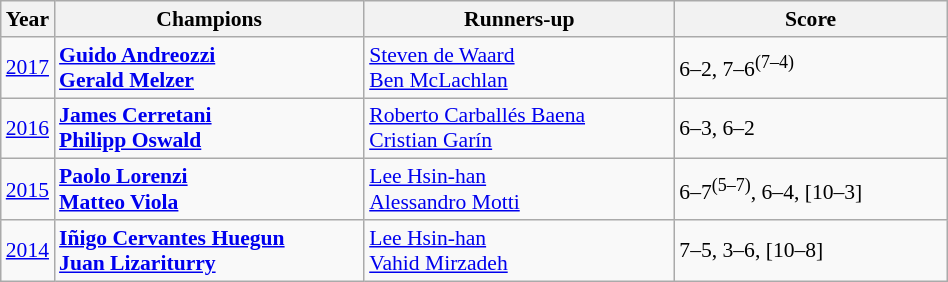<table class="wikitable" style="font-size:90%">
<tr>
<th>Year</th>
<th width="200">Champions</th>
<th width="200">Runners-up</th>
<th width="175">Score</th>
</tr>
<tr>
<td><a href='#'>2017</a></td>
<td> <strong><a href='#'>Guido Andreozzi</a></strong><br> <strong><a href='#'>Gerald Melzer</a></strong></td>
<td> <a href='#'>Steven de Waard</a><br> <a href='#'>Ben McLachlan</a></td>
<td>6–2, 7–6<sup>(7–4)</sup></td>
</tr>
<tr>
<td><a href='#'>2016</a></td>
<td> <strong><a href='#'>James Cerretani</a></strong><br> <strong><a href='#'>Philipp Oswald</a></strong></td>
<td> <a href='#'>Roberto Carballés Baena</a><br> <a href='#'>Cristian Garín</a></td>
<td>6–3, 6–2</td>
</tr>
<tr>
<td><a href='#'>2015</a></td>
<td> <strong><a href='#'>Paolo Lorenzi</a></strong> <br>  <strong><a href='#'>Matteo Viola</a></strong></td>
<td> <a href='#'>Lee Hsin-han</a> <br>  <a href='#'>Alessandro Motti</a></td>
<td>6–7<sup>(5–7)</sup>, 6–4, [10–3]</td>
</tr>
<tr>
<td><a href='#'>2014</a></td>
<td> <strong><a href='#'>Iñigo Cervantes Huegun</a></strong><br> <strong><a href='#'>Juan Lizariturry</a></strong></td>
<td> <a href='#'>Lee Hsin-han</a> <br> <a href='#'>Vahid Mirzadeh</a></td>
<td>7–5, 3–6, [10–8]</td>
</tr>
</table>
